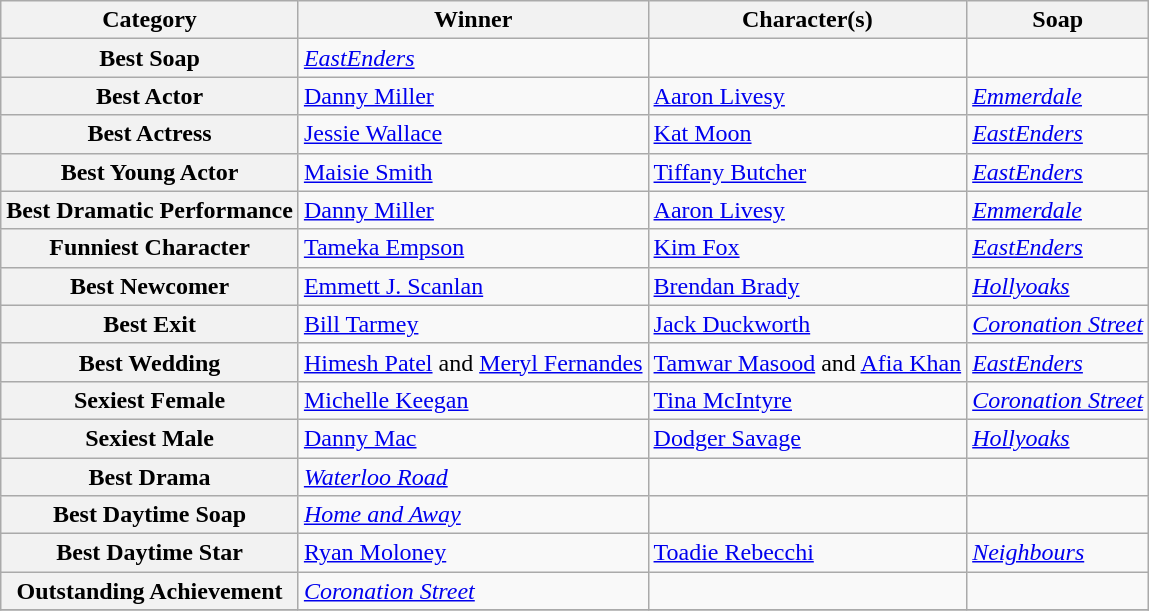<table class="wikitable" style="font-size: 100%;">
<tr>
<th>Category</th>
<th>Winner</th>
<th>Character(s)</th>
<th>Soap</th>
</tr>
<tr>
<th>Best Soap</th>
<td><em><a href='#'>EastEnders</a></em></td>
<td></td>
<td></td>
</tr>
<tr>
<th>Best Actor</th>
<td><a href='#'>Danny Miller</a></td>
<td><a href='#'>Aaron Livesy</a></td>
<td><em><a href='#'>Emmerdale</a></em></td>
</tr>
<tr>
<th>Best Actress</th>
<td><a href='#'>Jessie Wallace</a></td>
<td><a href='#'>Kat Moon</a></td>
<td><em><a href='#'>EastEnders</a></em></td>
</tr>
<tr>
<th>Best Young Actor</th>
<td><a href='#'>Maisie Smith</a></td>
<td><a href='#'>Tiffany Butcher</a></td>
<td><em><a href='#'>EastEnders</a></em></td>
</tr>
<tr>
<th>Best Dramatic Performance</th>
<td><a href='#'>Danny Miller</a></td>
<td><a href='#'>Aaron Livesy</a></td>
<td><em><a href='#'>Emmerdale</a></em></td>
</tr>
<tr>
<th>Funniest Character</th>
<td><a href='#'>Tameka Empson</a></td>
<td><a href='#'>Kim Fox</a></td>
<td><em><a href='#'>EastEnders</a></em></td>
</tr>
<tr>
<th>Best Newcomer</th>
<td><a href='#'>Emmett J. Scanlan</a></td>
<td><a href='#'>Brendan Brady</a></td>
<td><em><a href='#'>Hollyoaks</a></em></td>
</tr>
<tr>
<th>Best Exit</th>
<td><a href='#'>Bill Tarmey</a></td>
<td><a href='#'>Jack Duckworth</a></td>
<td><em><a href='#'>Coronation Street</a></em></td>
</tr>
<tr>
<th>Best Wedding</th>
<td><a href='#'>Himesh Patel</a> and <a href='#'>Meryl Fernandes</a></td>
<td><a href='#'>Tamwar Masood</a> and <a href='#'>Afia Khan</a></td>
<td><em><a href='#'>EastEnders</a></em></td>
</tr>
<tr>
<th>Sexiest Female</th>
<td><a href='#'>Michelle Keegan</a></td>
<td><a href='#'>Tina McIntyre</a></td>
<td><em><a href='#'>Coronation Street</a></em></td>
</tr>
<tr>
<th>Sexiest Male</th>
<td><a href='#'>Danny Mac</a></td>
<td><a href='#'>Dodger Savage</a></td>
<td><em><a href='#'>Hollyoaks</a></em></td>
</tr>
<tr>
<th>Best Drama</th>
<td><em><a href='#'>Waterloo Road</a></em></td>
<td></td>
<td></td>
</tr>
<tr>
<th>Best Daytime Soap</th>
<td><em><a href='#'>Home and Away</a></em></td>
<td></td>
<td></td>
</tr>
<tr>
<th>Best Daytime Star</th>
<td><a href='#'>Ryan Moloney</a></td>
<td><a href='#'>Toadie Rebecchi</a></td>
<td><em><a href='#'>Neighbours</a></em></td>
</tr>
<tr>
<th>Outstanding Achievement</th>
<td><em><a href='#'>Coronation Street</a></em></td>
<td></td>
<td></td>
</tr>
<tr>
</tr>
</table>
